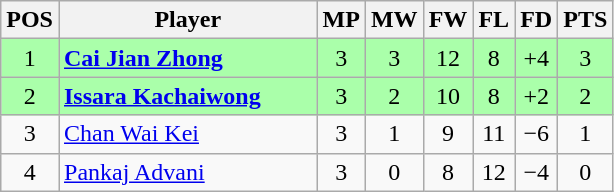<table class="wikitable" style="text-align: center;">
<tr>
<th width=20>POS</th>
<th width=165>Player</th>
<th width=20>MP</th>
<th width=20>MW</th>
<th width=20>FW</th>
<th width=20>FL</th>
<th width=20>FD</th>
<th width=20>PTS</th>
</tr>
<tr style="background:#aaffaa;">
<td>1</td>
<td style="text-align:left;"> <strong><a href='#'>Cai Jian Zhong</a></strong></td>
<td>3</td>
<td>3</td>
<td>12</td>
<td>8</td>
<td>+4</td>
<td>3</td>
</tr>
<tr style="background:#aaffaa;">
<td>2</td>
<td style="text-align:left;"> <strong><a href='#'>Issara Kachaiwong</a></strong></td>
<td>3</td>
<td>2</td>
<td>10</td>
<td>8</td>
<td>+2</td>
<td>2</td>
</tr>
<tr>
<td>3</td>
<td style="text-align:left;"> <a href='#'>Chan Wai Kei</a></td>
<td>3</td>
<td>1</td>
<td>9</td>
<td>11</td>
<td>−6</td>
<td>1</td>
</tr>
<tr>
<td>4</td>
<td style="text-align:left;"> <a href='#'>Pankaj Advani</a></td>
<td>3</td>
<td>0</td>
<td>8</td>
<td>12</td>
<td>−4</td>
<td>0</td>
</tr>
</table>
